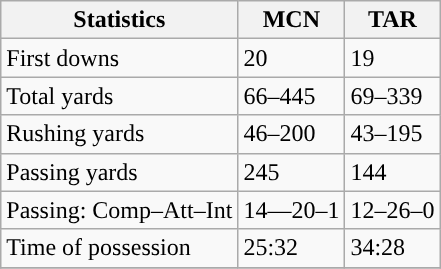<table class="wikitable" style="float: left;">
<tr>
<th>Statistics</th>
<th>MCN</th>
<th>TAR</th>
</tr>
<tr>
<td>First downs</td>
<td>20</td>
<td>19</td>
</tr>
<tr>
<td>Total yards</td>
<td>66–445</td>
<td>69–339</td>
</tr>
<tr>
<td>Rushing yards</td>
<td>46–200</td>
<td>43–195</td>
</tr>
<tr>
<td>Passing yards</td>
<td>245</td>
<td>144</td>
</tr>
<tr>
<td>Passing: Comp–Att–Int</td>
<td>14—20–1</td>
<td>12–26–0</td>
</tr>
<tr>
<td>Time of possession</td>
<td>25:32</td>
<td>34:28</td>
</tr>
<tr>
</tr>
</table>
